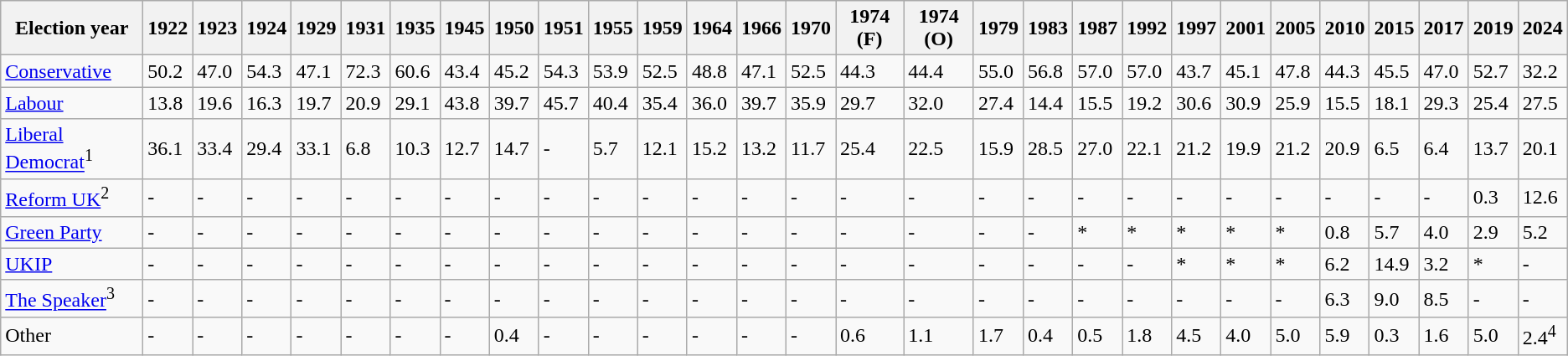<table class="wikitable">
<tr>
<th>Election year</th>
<th>1922</th>
<th>1923</th>
<th>1924</th>
<th>1929</th>
<th>1931</th>
<th>1935</th>
<th>1945</th>
<th>1950</th>
<th>1951</th>
<th>1955</th>
<th>1959</th>
<th>1964</th>
<th>1966</th>
<th>1970</th>
<th>1974 (F)</th>
<th>1974 (O)</th>
<th>1979</th>
<th>1983</th>
<th>1987</th>
<th>1992</th>
<th>1997</th>
<th>2001</th>
<th>2005</th>
<th>2010</th>
<th>2015</th>
<th>2017</th>
<th>2019</th>
<th>2024</th>
</tr>
<tr>
<td><a href='#'>Conservative</a></td>
<td>50.2</td>
<td>47.0</td>
<td>54.3</td>
<td>47.1</td>
<td>72.3</td>
<td>60.6</td>
<td>43.4</td>
<td>45.2</td>
<td>54.3</td>
<td>53.9</td>
<td>52.5</td>
<td>48.8</td>
<td>47.1</td>
<td>52.5</td>
<td>44.3</td>
<td>44.4</td>
<td>55.0</td>
<td>56.8</td>
<td>57.0</td>
<td>57.0</td>
<td>43.7</td>
<td>45.1</td>
<td>47.8</td>
<td>44.3</td>
<td>45.5</td>
<td>47.0</td>
<td>52.7</td>
<td>32.2</td>
</tr>
<tr>
<td><a href='#'>Labour</a></td>
<td>13.8</td>
<td>19.6</td>
<td>16.3</td>
<td>19.7</td>
<td>20.9</td>
<td>29.1</td>
<td>43.8</td>
<td>39.7</td>
<td>45.7</td>
<td>40.4</td>
<td>35.4</td>
<td>36.0</td>
<td>39.7</td>
<td>35.9</td>
<td>29.7</td>
<td>32.0</td>
<td>27.4</td>
<td>14.4</td>
<td>15.5</td>
<td>19.2</td>
<td>30.6</td>
<td>30.9</td>
<td>25.9</td>
<td>15.5</td>
<td>18.1</td>
<td>29.3</td>
<td>25.4</td>
<td>27.5</td>
</tr>
<tr>
<td><a href='#'>Liberal Democrat</a><sup>1</sup></td>
<td>36.1</td>
<td>33.4</td>
<td>29.4</td>
<td>33.1</td>
<td>6.8</td>
<td>10.3</td>
<td>12.7</td>
<td>14.7</td>
<td>-</td>
<td>5.7</td>
<td>12.1</td>
<td>15.2</td>
<td>13.2</td>
<td>11.7</td>
<td>25.4</td>
<td>22.5</td>
<td>15.9</td>
<td>28.5</td>
<td>27.0</td>
<td>22.1</td>
<td>21.2</td>
<td>19.9</td>
<td>21.2</td>
<td>20.9</td>
<td>6.5</td>
<td>6.4</td>
<td>13.7</td>
<td>20.1</td>
</tr>
<tr>
<td><a href='#'>Reform UK</a><sup>2</sup></td>
<td>-</td>
<td>-</td>
<td>-</td>
<td>-</td>
<td>-</td>
<td>-</td>
<td>-</td>
<td>-</td>
<td>-</td>
<td>-</td>
<td>-</td>
<td>-</td>
<td>-</td>
<td>-</td>
<td>-</td>
<td>-</td>
<td>-</td>
<td>-</td>
<td>-</td>
<td>-</td>
<td>-</td>
<td>-</td>
<td>-</td>
<td>-</td>
<td>-</td>
<td>-</td>
<td>0.3</td>
<td>12.6</td>
</tr>
<tr>
<td><a href='#'>Green Party</a></td>
<td>-</td>
<td>-</td>
<td>-</td>
<td>-</td>
<td>-</td>
<td>-</td>
<td>-</td>
<td>-</td>
<td>-</td>
<td>-</td>
<td>-</td>
<td>-</td>
<td>-</td>
<td>-</td>
<td>-</td>
<td>-</td>
<td>-</td>
<td>-</td>
<td>*</td>
<td>*</td>
<td>*</td>
<td>*</td>
<td>*</td>
<td>0.8</td>
<td>5.7</td>
<td>4.0</td>
<td>2.9</td>
<td>5.2</td>
</tr>
<tr>
<td><a href='#'>UKIP</a></td>
<td>-</td>
<td>-</td>
<td>-</td>
<td>-</td>
<td>-</td>
<td>-</td>
<td>-</td>
<td>-</td>
<td>-</td>
<td>-</td>
<td>-</td>
<td>-</td>
<td>-</td>
<td>-</td>
<td>-</td>
<td>-</td>
<td>-</td>
<td>-</td>
<td>-</td>
<td>-</td>
<td>*</td>
<td>*</td>
<td>*</td>
<td>6.2</td>
<td>14.9</td>
<td>3.2</td>
<td>*</td>
<td>-</td>
</tr>
<tr>
<td><a href='#'>The Speaker</a><sup>3</sup></td>
<td>-</td>
<td>-</td>
<td>-</td>
<td>-</td>
<td>-</td>
<td>-</td>
<td>-</td>
<td>-</td>
<td>-</td>
<td>-</td>
<td>-</td>
<td>-</td>
<td>-</td>
<td>-</td>
<td>-</td>
<td>-</td>
<td>-</td>
<td>-</td>
<td>-</td>
<td>-</td>
<td>-</td>
<td>-</td>
<td>-</td>
<td>6.3</td>
<td>9.0</td>
<td>8.5</td>
<td>-</td>
<td>-</td>
</tr>
<tr>
<td>Other</td>
<td>-</td>
<td>-</td>
<td>-</td>
<td>-</td>
<td>-</td>
<td>-</td>
<td>-</td>
<td>0.4</td>
<td>-</td>
<td>-</td>
<td>-</td>
<td>-</td>
<td>-</td>
<td>-</td>
<td>0.6</td>
<td>1.1</td>
<td>1.7</td>
<td>0.4</td>
<td>0.5</td>
<td>1.8</td>
<td>4.5</td>
<td>4.0</td>
<td>5.0</td>
<td>5.9</td>
<td>0.3</td>
<td>1.6</td>
<td>5.0</td>
<td>2.4<sup>4</sup></td>
</tr>
</table>
